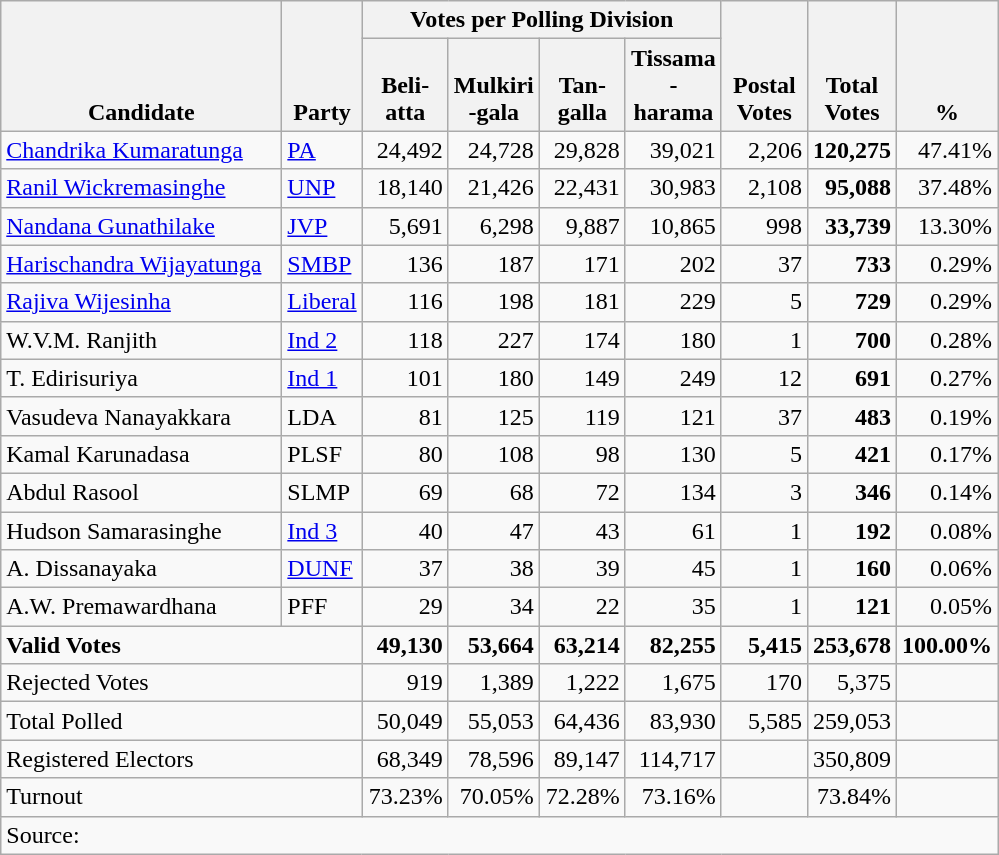<table class="wikitable" style="text-align:right;">
<tr>
<th align=left valign=bottom rowspan=2 width="180">Candidate</th>
<th align=left valign=bottom rowspan=2 width="40">Party</th>
<th colspan=4>Votes per Polling Division</th>
<th align=center valign=bottom rowspan=2 width="50">Postal<br>Votes</th>
<th align=center valign=bottom rowspan=2 width="50">Total Votes</th>
<th align=center valign=bottom rowspan=2 width="50">%</th>
</tr>
<tr>
<th align=center valign=bottom width="50">Beli-<br>atta</th>
<th align=center valign=bottom width="50">Mulkiri<br>-gala</th>
<th align=center valign=bottom width="50">Tan-<br>galla</th>
<th align=center valign=bottom width="50">Tissama<br>-harama</th>
</tr>
<tr>
<td align=left><a href='#'>Chandrika Kumaratunga</a></td>
<td align=left><a href='#'>PA</a></td>
<td>24,492</td>
<td>24,728</td>
<td>29,828</td>
<td>39,021</td>
<td>2,206</td>
<td><strong>120,275</strong></td>
<td>47.41%</td>
</tr>
<tr>
<td align=left><a href='#'>Ranil Wickremasinghe</a></td>
<td align=left><a href='#'>UNP</a></td>
<td>18,140</td>
<td>21,426</td>
<td>22,431</td>
<td>30,983</td>
<td>2,108</td>
<td><strong>95,088</strong></td>
<td>37.48%</td>
</tr>
<tr>
<td align=left><a href='#'>Nandana Gunathilake</a></td>
<td align=left><a href='#'>JVP</a></td>
<td>5,691</td>
<td>6,298</td>
<td>9,887</td>
<td>10,865</td>
<td>998</td>
<td><strong>33,739</strong></td>
<td>13.30%</td>
</tr>
<tr>
<td align=left><a href='#'>Harischandra Wijayatunga</a></td>
<td align=left><a href='#'>SMBP</a></td>
<td>136</td>
<td>187</td>
<td>171</td>
<td>202</td>
<td>37</td>
<td><strong>733</strong></td>
<td>0.29%</td>
</tr>
<tr>
<td align=left><a href='#'>Rajiva Wijesinha</a></td>
<td align=left><a href='#'>Liberal</a></td>
<td>116</td>
<td>198</td>
<td>181</td>
<td>229</td>
<td>5</td>
<td><strong>729</strong></td>
<td>0.29%</td>
</tr>
<tr>
<td align=left>W.V.M. Ranjith</td>
<td align=left><a href='#'>Ind 2</a></td>
<td>118</td>
<td>227</td>
<td>174</td>
<td>180</td>
<td>1</td>
<td><strong>700</strong></td>
<td>0.28%</td>
</tr>
<tr>
<td align=left>T. Edirisuriya</td>
<td align=left><a href='#'>Ind 1</a></td>
<td>101</td>
<td>180</td>
<td>149</td>
<td>249</td>
<td>12</td>
<td><strong>691</strong></td>
<td>0.27%</td>
</tr>
<tr>
<td align=left>Vasudeva Nanayakkara</td>
<td align=left>LDA</td>
<td>81</td>
<td>125</td>
<td>119</td>
<td>121</td>
<td>37</td>
<td><strong>483</strong></td>
<td>0.19%</td>
</tr>
<tr>
<td align=left>Kamal Karunadasa</td>
<td align=left>PLSF</td>
<td>80</td>
<td>108</td>
<td>98</td>
<td>130</td>
<td>5</td>
<td><strong>421</strong></td>
<td>0.17%</td>
</tr>
<tr>
<td align=left>Abdul Rasool</td>
<td align=left>SLMP</td>
<td>69</td>
<td>68</td>
<td>72</td>
<td>134</td>
<td>3</td>
<td><strong>346</strong></td>
<td>0.14%</td>
</tr>
<tr>
<td align=left>Hudson Samarasinghe</td>
<td align=left><a href='#'>Ind 3</a></td>
<td>40</td>
<td>47</td>
<td>43</td>
<td>61</td>
<td>1</td>
<td><strong>192</strong></td>
<td>0.08%</td>
</tr>
<tr>
<td align=left>A. Dissanayaka</td>
<td align=left><a href='#'>DUNF</a></td>
<td>37</td>
<td>38</td>
<td>39</td>
<td>45</td>
<td>1</td>
<td><strong>160</strong></td>
<td>0.06%</td>
</tr>
<tr>
<td align=left>A.W. Premawardhana</td>
<td align=left>PFF</td>
<td>29</td>
<td>34</td>
<td>22</td>
<td>35</td>
<td>1</td>
<td><strong>121</strong></td>
<td>0.05%</td>
</tr>
<tr>
<td align=left colspan=2><strong>Valid Votes</strong></td>
<td><strong>49,130</strong></td>
<td><strong>53,664</strong></td>
<td><strong>63,214</strong></td>
<td><strong>82,255</strong></td>
<td><strong>5,415</strong></td>
<td><strong>253,678</strong></td>
<td><strong>100.00%</strong></td>
</tr>
<tr>
<td align=left colspan=2>Rejected Votes</td>
<td>919</td>
<td>1,389</td>
<td>1,222</td>
<td>1,675</td>
<td>170</td>
<td>5,375</td>
<td></td>
</tr>
<tr>
<td align=left colspan=2>Total Polled</td>
<td>50,049</td>
<td>55,053</td>
<td>64,436</td>
<td>83,930</td>
<td>5,585</td>
<td>259,053</td>
<td></td>
</tr>
<tr>
<td align=left colspan=2>Registered Electors</td>
<td>68,349</td>
<td>78,596</td>
<td>89,147</td>
<td>114,717</td>
<td></td>
<td>350,809</td>
<td></td>
</tr>
<tr>
<td align=left colspan=2>Turnout</td>
<td>73.23%</td>
<td>70.05%</td>
<td>72.28%</td>
<td>73.16%</td>
<td></td>
<td>73.84%</td>
<td></td>
</tr>
<tr>
<td align=left colspan=9>Source:</td>
</tr>
</table>
